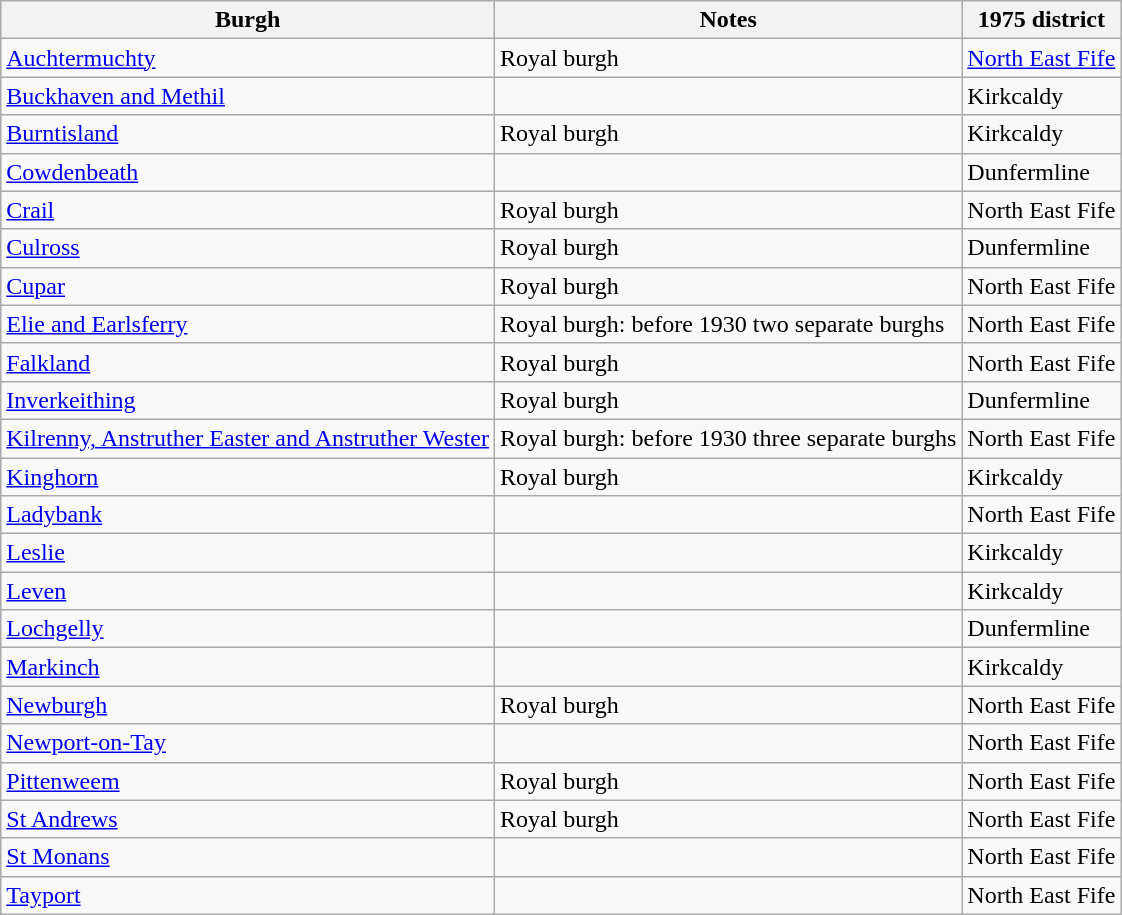<table class="wikitable">
<tr>
<th>Burgh</th>
<th>Notes</th>
<th>1975 district</th>
</tr>
<tr>
<td><a href='#'>Auchtermuchty</a></td>
<td>Royal burgh</td>
<td><a href='#'>North East Fife</a></td>
</tr>
<tr>
<td><a href='#'>Buckhaven and Methil</a></td>
<td></td>
<td>Kirkcaldy</td>
</tr>
<tr>
<td><a href='#'>Burntisland</a></td>
<td>Royal burgh</td>
<td>Kirkcaldy</td>
</tr>
<tr>
<td><a href='#'>Cowdenbeath</a></td>
<td></td>
<td>Dunfermline</td>
</tr>
<tr>
<td><a href='#'>Crail</a></td>
<td>Royal burgh</td>
<td>North East Fife</td>
</tr>
<tr>
<td><a href='#'>Culross</a></td>
<td>Royal burgh</td>
<td>Dunfermline</td>
</tr>
<tr>
<td><a href='#'>Cupar</a></td>
<td>Royal burgh</td>
<td>North East Fife</td>
</tr>
<tr>
<td><a href='#'>Elie and Earlsferry</a></td>
<td>Royal burgh: before 1930 two separate burghs</td>
<td>North East Fife</td>
</tr>
<tr>
<td><a href='#'>Falkland</a></td>
<td>Royal burgh</td>
<td>North East Fife</td>
</tr>
<tr>
<td><a href='#'>Inverkeithing</a></td>
<td>Royal burgh</td>
<td>Dunfermline</td>
</tr>
<tr>
<td><a href='#'>Kilrenny, Anstruther Easter and Anstruther Wester</a></td>
<td>Royal burgh: before 1930 three separate burghs</td>
<td>North East Fife</td>
</tr>
<tr>
<td><a href='#'>Kinghorn</a></td>
<td>Royal burgh</td>
<td>Kirkcaldy</td>
</tr>
<tr>
<td><a href='#'>Ladybank</a></td>
<td></td>
<td>North East Fife</td>
</tr>
<tr>
<td><a href='#'>Leslie</a></td>
<td></td>
<td>Kirkcaldy</td>
</tr>
<tr>
<td><a href='#'>Leven</a></td>
<td></td>
<td>Kirkcaldy</td>
</tr>
<tr>
<td><a href='#'>Lochgelly</a></td>
<td></td>
<td>Dunfermline</td>
</tr>
<tr>
<td><a href='#'>Markinch</a></td>
<td></td>
<td>Kirkcaldy</td>
</tr>
<tr>
<td><a href='#'>Newburgh</a></td>
<td>Royal burgh</td>
<td>North East Fife</td>
</tr>
<tr>
<td><a href='#'>Newport-on-Tay</a></td>
<td></td>
<td>North East Fife</td>
</tr>
<tr>
<td><a href='#'>Pittenweem</a></td>
<td>Royal burgh</td>
<td>North East Fife</td>
</tr>
<tr>
<td><a href='#'>St Andrews</a></td>
<td>Royal burgh</td>
<td>North East Fife</td>
</tr>
<tr>
<td><a href='#'>St Monans</a></td>
<td></td>
<td>North East Fife</td>
</tr>
<tr>
<td><a href='#'>Tayport</a></td>
<td></td>
<td>North East Fife</td>
</tr>
</table>
